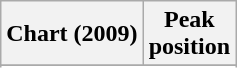<table class="wikitable plainrowheaders">
<tr>
<th scope="col">Chart (2009)</th>
<th scope="col">Peak<br>position</th>
</tr>
<tr>
</tr>
<tr>
</tr>
<tr>
</tr>
</table>
